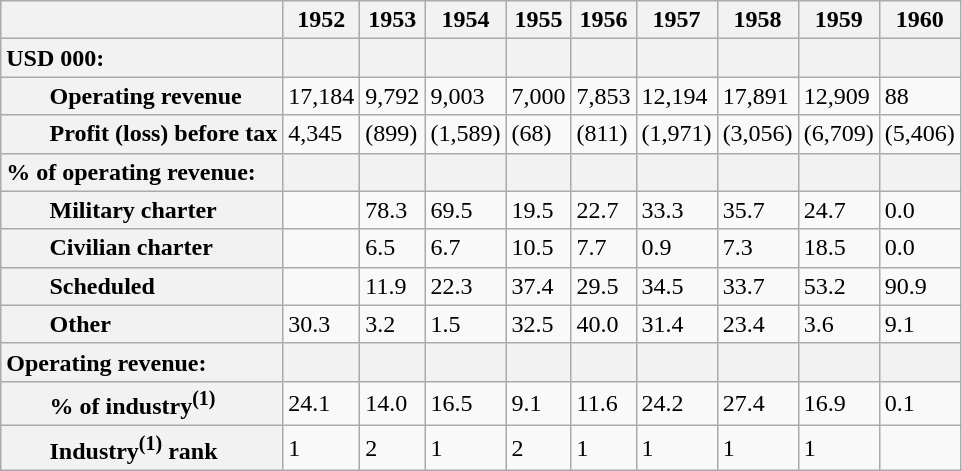<table class="wikitable plain-row-headers defaultright">
<tr>
<th></th>
<th>1952</th>
<th>1953</th>
<th>1954</th>
<th>1955</th>
<th>1956</th>
<th>1957</th>
<th>1958</th>
<th>1959</th>
<th>1960</th>
</tr>
<tr>
<th style="text-align: left;">USD 000:</th>
<th></th>
<th></th>
<th></th>
<th></th>
<th></th>
<th></th>
<th></th>
<th></th>
<th></th>
</tr>
<tr>
<th style="text-align: left; padding-left: 2em;">Operating revenue</th>
<td>17,184</td>
<td>9,792</td>
<td>9,003</td>
<td>7,000</td>
<td>7,853</td>
<td>12,194</td>
<td>17,891</td>
<td>12,909</td>
<td>88</td>
</tr>
<tr>
<th style="text-align: left; padding-left: 2em;">Profit (loss) before tax</th>
<td>4,345</td>
<td>(899)</td>
<td>(1,589)</td>
<td>(68)</td>
<td>(811)</td>
<td>(1,971)</td>
<td>(3,056)</td>
<td>(6,709)</td>
<td>(5,406)</td>
</tr>
<tr>
<th style="text-align: left;">% of operating revenue:</th>
<th></th>
<th></th>
<th></th>
<th></th>
<th></th>
<th></th>
<th></th>
<th></th>
<th></th>
</tr>
<tr>
<th style="text-align: left; padding-left: 2em;">Military charter</th>
<td></td>
<td>78.3</td>
<td>69.5</td>
<td>19.5</td>
<td>22.7</td>
<td>33.3</td>
<td>35.7</td>
<td>24.7</td>
<td>0.0</td>
</tr>
<tr>
<th style="text-align: left; padding-left: 2em;">Civilian charter</th>
<td></td>
<td>6.5</td>
<td>6.7</td>
<td>10.5</td>
<td>7.7</td>
<td>0.9</td>
<td>7.3</td>
<td>18.5</td>
<td>0.0</td>
</tr>
<tr>
<th style="text-align: left; padding-left: 2em;">Scheduled</th>
<td></td>
<td>11.9</td>
<td>22.3</td>
<td>37.4</td>
<td>29.5</td>
<td>34.5</td>
<td>33.7</td>
<td>53.2</td>
<td>90.9</td>
</tr>
<tr>
<th style="text-align: left; padding-left: 2em;">Other</th>
<td>30.3</td>
<td>3.2</td>
<td>1.5</td>
<td>32.5</td>
<td>40.0</td>
<td>31.4</td>
<td>23.4</td>
<td>3.6</td>
<td>9.1</td>
</tr>
<tr>
<th style="text-align: left;">Operating revenue:</th>
<th></th>
<th></th>
<th></th>
<th></th>
<th></th>
<th></th>
<th></th>
<th></th>
<th></th>
</tr>
<tr>
<th style="text-align: left; padding-left: 2em;">% of industry<sup>(1)</sup></th>
<td>24.1</td>
<td>14.0</td>
<td>16.5</td>
<td>9.1</td>
<td>11.6</td>
<td>24.2</td>
<td>27.4</td>
<td>16.9</td>
<td>0.1</td>
</tr>
<tr>
<th style="text-align: left; padding-left: 2em;">Industry<sup>(1)</sup> rank</th>
<td>1</td>
<td>2</td>
<td>1</td>
<td>2</td>
<td>1</td>
<td>1</td>
<td>1</td>
<td>1</td>
<td></td>
</tr>
</table>
